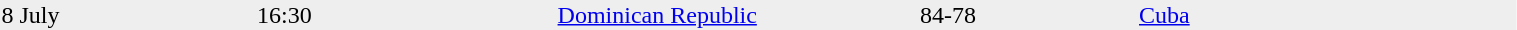<table cellspacing=0 width=80% style=background:#eeeeee>
<tr>
<td width=10% align=left>8 July</td>
<td align=center width=10%>16:30</td>
<td align=right width=20%><a href='#'>Dominican Republic</a></td>
<td align=left width=5%></td>
<td align=center width=10%>84-78</td>
<td align=right width=5%></td>
<td align=left width=20%><a href='#'>Cuba</a></td>
</tr>
</table>
